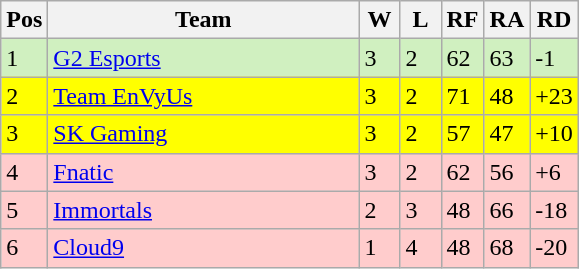<table class="wikitable">
<tr>
<th width="20px">Pos</th>
<th width="200px">Team</th>
<th width="20px">W</th>
<th width="20px">L</th>
<th width="20px">RF</th>
<th width="20px">RA</th>
<th width="20px">RD</th>
</tr>
<tr style="background: #D0F0C0;">
<td>1</td>
<td><a href='#'>G2 Esports</a></td>
<td>3</td>
<td>2</td>
<td>62</td>
<td>63</td>
<td>-1</td>
</tr>
<tr style="background: #FFFF00;">
<td>2</td>
<td><a href='#'>Team EnVyUs</a></td>
<td>3</td>
<td>2</td>
<td>71</td>
<td>48</td>
<td>+23</td>
</tr>
<tr style="background: #FFFF00;">
<td>3</td>
<td><a href='#'>SK Gaming</a></td>
<td>3</td>
<td>2</td>
<td>57</td>
<td>47</td>
<td>+10</td>
</tr>
<tr style="background: #FFCCCC;">
<td>4</td>
<td><a href='#'>Fnatic</a></td>
<td>3</td>
<td>2</td>
<td>62</td>
<td>56</td>
<td>+6</td>
</tr>
<tr style="background: #FFCCCC;">
<td>5</td>
<td><a href='#'>Immortals</a></td>
<td>2</td>
<td>3</td>
<td>48</td>
<td>66</td>
<td>-18</td>
</tr>
<tr style="background: #FFCCCC;">
<td>6</td>
<td><a href='#'>Cloud9</a></td>
<td>1</td>
<td>4</td>
<td>48</td>
<td>68</td>
<td>-20</td>
</tr>
</table>
